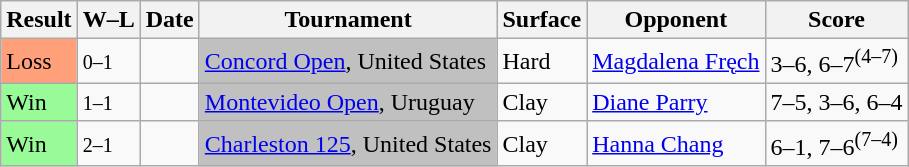<table class="sortable wikitable">
<tr>
<th>Result</th>
<th class="unsortable">W–L</th>
<th>Date</th>
<th>Tournament</th>
<th>Surface</th>
<th>Opponent</th>
<th class="unsortable">Score</th>
</tr>
<tr>
<td style="background:#ffa07a;">Loss</td>
<td><small>0–1</small></td>
<td><a href='#'></a></td>
<td bgcolor=silver><a href='#'>Concord Open</a>, United States</td>
<td>Hard</td>
<td> <a href='#'>Magdalena Fręch</a></td>
<td>3–6, 6–7<sup>(4–7)</sup></td>
</tr>
<tr>
<td style="background:#98fb98;">Win</td>
<td><small>1–1</small></td>
<td><a href='#'></a></td>
<td bgcolor=silver><a href='#'>Montevideo Open</a>, Uruguay</td>
<td>Clay</td>
<td> <a href='#'>Diane Parry</a></td>
<td>7–5, 3–6, 6–4</td>
</tr>
<tr>
<td style="background:#98fb98;">Win</td>
<td><small>2–1</small></td>
<td><a href='#'></a></td>
<td bgcolor=silver><a href='#'>Charleston 125</a>, United States</td>
<td>Clay</td>
<td> <a href='#'>Hanna Chang</a></td>
<td>6–1, 7–6<sup>(7–4)</sup></td>
</tr>
</table>
